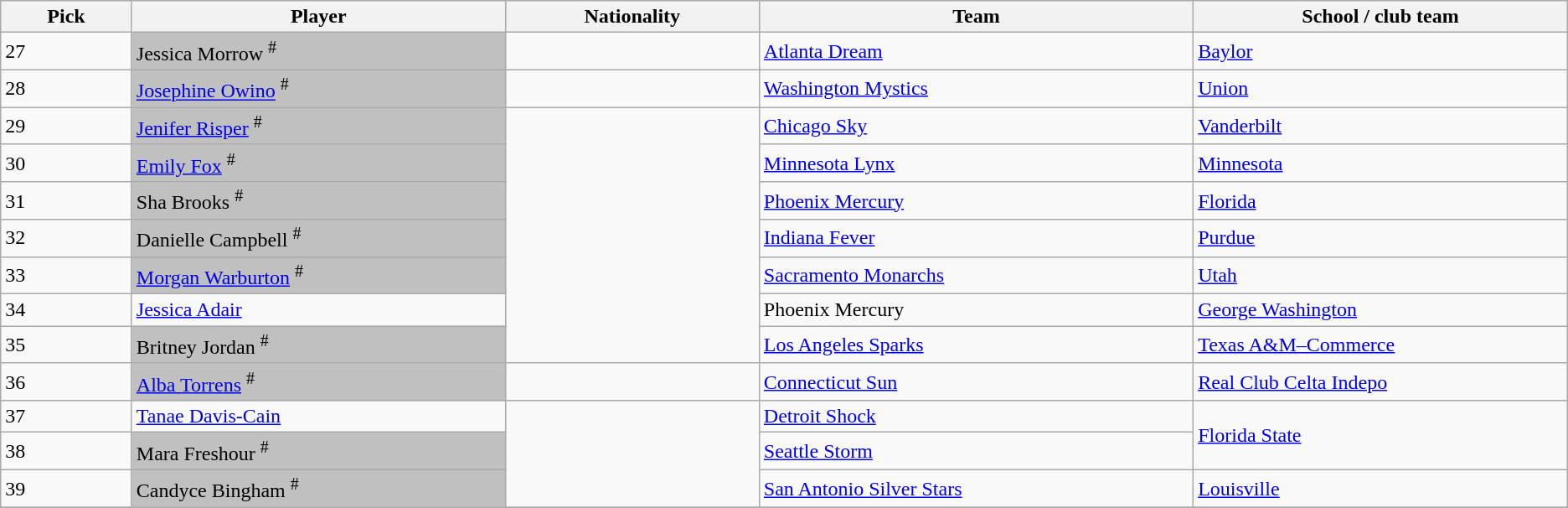<table class="wikitable sortable">
<tr>
<th width=100>Pick</th>
<th width=300>Player</th>
<th width=200>Nationality</th>
<th width=350>Team</th>
<th width=300>School / club team</th>
</tr>
<tr>
<td>27</td>
<td bgcolor=#C0C0C0>Jessica Morrow <sup>#</sup></td>
<td></td>
<td><a href='#'>Atlanta Dream</a></td>
<td><a href='#'>Baylor</a></td>
</tr>
<tr>
<td>28</td>
<td bgcolor=#C0C0C0><a href='#'>Josephine Owino</a> <sup>#</sup></td>
<td></td>
<td><a href='#'>Washington Mystics</a></td>
<td><a href='#'>Union</a></td>
</tr>
<tr>
<td>29</td>
<td bgcolor=#C0C0C0><a href='#'>Jenifer Risper</a> <sup>#</sup></td>
<td rowspan=7></td>
<td><a href='#'>Chicago Sky</a></td>
<td><a href='#'>Vanderbilt</a></td>
</tr>
<tr>
<td>30</td>
<td bgcolor=#C0C0C0><a href='#'>Emily Fox</a> <sup>#</sup></td>
<td><a href='#'>Minnesota Lynx</a></td>
<td><a href='#'>Minnesota</a></td>
</tr>
<tr>
<td>31</td>
<td bgcolor=#C0C0C0>Sha Brooks <sup>#</sup></td>
<td><a href='#'>Phoenix Mercury</a></td>
<td><a href='#'>Florida</a></td>
</tr>
<tr>
<td>32</td>
<td bgcolor=#C0C0C0>Danielle Campbell <sup>#</sup></td>
<td><a href='#'>Indiana Fever</a></td>
<td><a href='#'>Purdue</a></td>
</tr>
<tr>
<td>33</td>
<td bgcolor=#C0C0C0><a href='#'>Morgan Warburton</a> <sup>#</sup></td>
<td><a href='#'>Sacramento Monarchs</a></td>
<td><a href='#'>Utah</a></td>
</tr>
<tr>
<td>34</td>
<td><a href='#'>Jessica Adair</a></td>
<td>Phoenix Mercury </td>
<td><a href='#'>George Washington</a></td>
</tr>
<tr>
<td>35</td>
<td bgcolor=#C0C0C0>Britney Jordan <sup>#</sup></td>
<td><a href='#'>Los Angeles Sparks</a></td>
<td><a href='#'>Texas A&M–Commerce</a></td>
</tr>
<tr>
<td>36</td>
<td bgcolor=#C0C0C0><a href='#'>Alba Torrens</a> <sup>#</sup></td>
<td></td>
<td><a href='#'>Connecticut Sun</a></td>
<td><a href='#'>Real Club Celta Indepo</a> </td>
</tr>
<tr>
<td>37</td>
<td><a href='#'>Tanae Davis-Cain</a></td>
<td rowspan=3></td>
<td><a href='#'>Detroit Shock</a></td>
<td rowspan=2><a href='#'>Florida State</a></td>
</tr>
<tr>
<td>38</td>
<td bgcolor=#C0C0C0>Mara Freshour <sup>#</sup></td>
<td><a href='#'>Seattle Storm</a></td>
</tr>
<tr>
<td>39</td>
<td bgcolor=#C0C0C0>Candyce Bingham <sup>#</sup></td>
<td><a href='#'>San Antonio Silver Stars</a></td>
<td><a href='#'>Louisville</a></td>
</tr>
<tr>
</tr>
</table>
